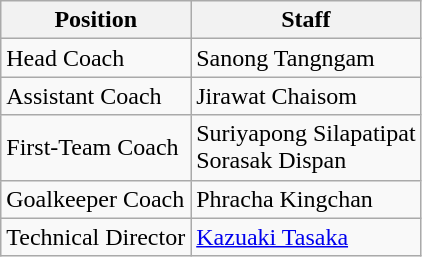<table class="wikitable">
<tr>
<th>Position</th>
<th>Staff</th>
</tr>
<tr>
<td>Head Coach</td>
<td> Sanong Tangngam</td>
</tr>
<tr>
<td>Assistant Coach</td>
<td> Jirawat Chaisom</td>
</tr>
<tr>
<td>First-Team Coach</td>
<td> Suriyapong Silapatipat <br>  Sorasak Dispan</td>
</tr>
<tr>
<td>Goalkeeper Coach</td>
<td> Phracha Kingchan</td>
</tr>
<tr>
<td>Technical Director</td>
<td> <a href='#'>Kazuaki Tasaka</a></td>
</tr>
</table>
